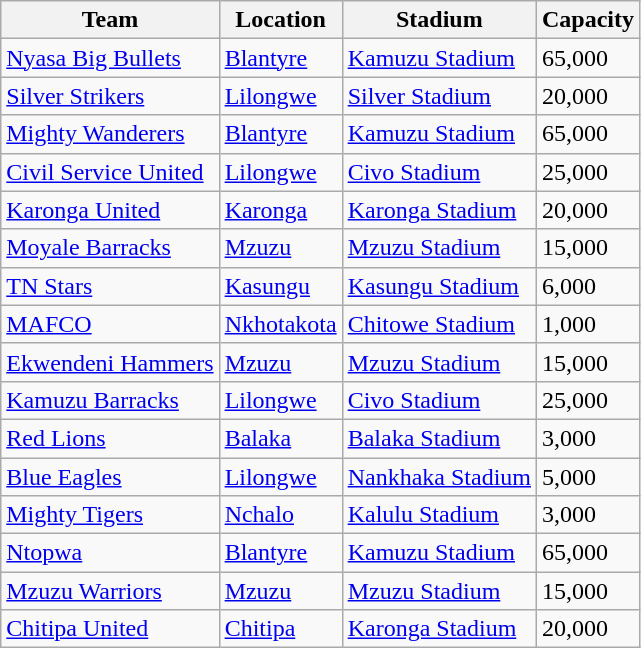<table class="wikitable sortable">
<tr>
<th>Team</th>
<th>Location</th>
<th>Stadium</th>
<th>Capacity</th>
</tr>
<tr>
<td><a href='#'>Nyasa Big Bullets</a></td>
<td><a href='#'>Blantyre</a></td>
<td><a href='#'>Kamuzu Stadium</a></td>
<td>65,000</td>
</tr>
<tr>
<td><a href='#'>Silver Strikers</a></td>
<td><a href='#'>Lilongwe</a></td>
<td><a href='#'>Silver Stadium</a></td>
<td>20,000</td>
</tr>
<tr>
<td><a href='#'>Mighty Wanderers</a></td>
<td><a href='#'>Blantyre</a></td>
<td><a href='#'>Kamuzu Stadium</a></td>
<td>65,000</td>
</tr>
<tr>
<td><a href='#'>Civil Service United</a></td>
<td><a href='#'>Lilongwe</a></td>
<td><a href='#'>Civo Stadium</a></td>
<td>25,000</td>
</tr>
<tr>
<td><a href='#'>Karonga United</a></td>
<td><a href='#'>Karonga</a></td>
<td><a href='#'>Karonga Stadium</a></td>
<td>20,000</td>
</tr>
<tr>
<td><a href='#'>Moyale Barracks</a></td>
<td><a href='#'>Mzuzu</a></td>
<td><a href='#'>Mzuzu Stadium</a></td>
<td>15,000</td>
</tr>
<tr>
<td><a href='#'>TN Stars</a></td>
<td><a href='#'>Kasungu</a></td>
<td><a href='#'>Kasungu Stadium</a></td>
<td>6,000</td>
</tr>
<tr>
<td><a href='#'>MAFCO</a></td>
<td><a href='#'>Nkhotakota</a></td>
<td><a href='#'>Chitowe Stadium</a></td>
<td>1,000</td>
</tr>
<tr>
<td><a href='#'>Ekwendeni Hammers</a></td>
<td><a href='#'>Mzuzu</a></td>
<td><a href='#'>Mzuzu Stadium</a></td>
<td>15,000</td>
</tr>
<tr>
<td><a href='#'>Kamuzu Barracks</a></td>
<td><a href='#'>Lilongwe</a></td>
<td><a href='#'>Civo Stadium</a></td>
<td>25,000</td>
</tr>
<tr>
<td><a href='#'>Red Lions</a></td>
<td><a href='#'>Balaka</a></td>
<td><a href='#'>Balaka Stadium</a></td>
<td>3,000</td>
</tr>
<tr>
<td><a href='#'>Blue Eagles</a></td>
<td><a href='#'>Lilongwe</a></td>
<td><a href='#'>Nankhaka Stadium</a></td>
<td>5,000</td>
</tr>
<tr>
<td><a href='#'>Mighty Tigers</a></td>
<td><a href='#'>Nchalo</a></td>
<td><a href='#'>Kalulu Stadium</a></td>
<td>3,000</td>
</tr>
<tr>
<td><a href='#'>Ntopwa</a></td>
<td><a href='#'>Blantyre</a></td>
<td><a href='#'>Kamuzu Stadium</a></td>
<td>65,000</td>
</tr>
<tr>
<td><a href='#'>Mzuzu Warriors</a></td>
<td><a href='#'>Mzuzu</a></td>
<td><a href='#'>Mzuzu Stadium</a></td>
<td>15,000</td>
</tr>
<tr>
<td><a href='#'>Chitipa United</a></td>
<td><a href='#'>Chitipa</a></td>
<td><a href='#'>Karonga Stadium</a></td>
<td>20,000</td>
</tr>
</table>
